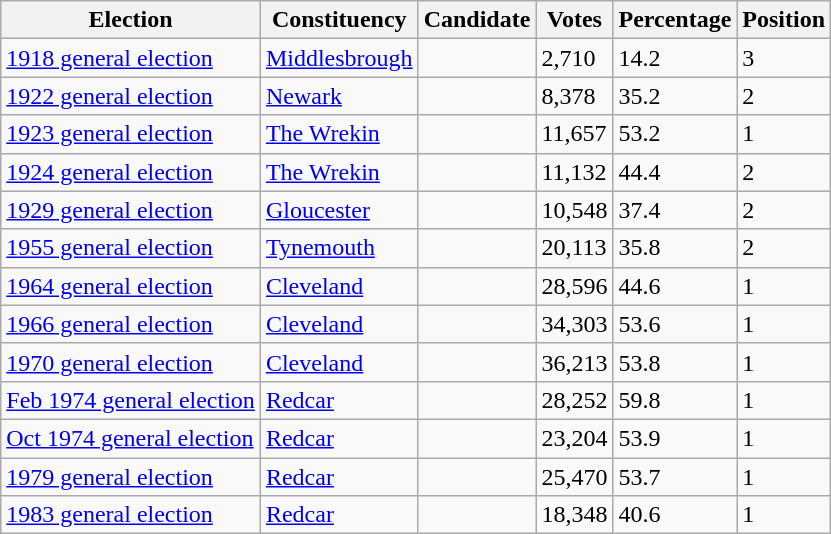<table class="wikitable sortable">
<tr>
<th>Election</th>
<th>Constituency</th>
<th>Candidate</th>
<th>Votes</th>
<th>Percentage</th>
<th>Position</th>
</tr>
<tr>
<td><a href='#'>1918 general election</a></td>
<td><a href='#'>Middlesbrough</a></td>
<td></td>
<td>2,710</td>
<td>14.2</td>
<td>3</td>
</tr>
<tr>
<td><a href='#'>1922 general election</a></td>
<td><a href='#'>Newark</a></td>
<td></td>
<td>8,378</td>
<td>35.2</td>
<td>2</td>
</tr>
<tr>
<td><a href='#'>1923 general election</a></td>
<td><a href='#'>The Wrekin</a></td>
<td></td>
<td>11,657</td>
<td>53.2</td>
<td>1</td>
</tr>
<tr>
<td><a href='#'>1924 general election</a></td>
<td><a href='#'>The Wrekin</a></td>
<td></td>
<td>11,132</td>
<td>44.4</td>
<td>2</td>
</tr>
<tr>
<td><a href='#'>1929 general election</a></td>
<td><a href='#'>Gloucester</a></td>
<td></td>
<td>10,548</td>
<td>37.4</td>
<td>2</td>
</tr>
<tr>
<td><a href='#'>1955 general election</a></td>
<td><a href='#'>Tynemouth</a></td>
<td></td>
<td>20,113</td>
<td>35.8</td>
<td>2</td>
</tr>
<tr>
<td><a href='#'>1964 general election</a></td>
<td><a href='#'>Cleveland</a></td>
<td></td>
<td>28,596</td>
<td>44.6</td>
<td>1</td>
</tr>
<tr>
<td><a href='#'>1966 general election</a></td>
<td><a href='#'>Cleveland</a></td>
<td></td>
<td>34,303</td>
<td>53.6</td>
<td>1</td>
</tr>
<tr>
<td><a href='#'>1970 general election</a></td>
<td><a href='#'>Cleveland</a></td>
<td></td>
<td>36,213</td>
<td>53.8</td>
<td>1</td>
</tr>
<tr>
<td><a href='#'>Feb 1974 general election</a></td>
<td><a href='#'>Redcar</a></td>
<td></td>
<td>28,252</td>
<td>59.8</td>
<td>1</td>
</tr>
<tr>
<td><a href='#'>Oct 1974 general election</a></td>
<td><a href='#'>Redcar</a></td>
<td></td>
<td>23,204</td>
<td>53.9</td>
<td>1</td>
</tr>
<tr>
<td><a href='#'>1979 general election</a></td>
<td><a href='#'>Redcar</a></td>
<td></td>
<td>25,470</td>
<td>53.7</td>
<td>1</td>
</tr>
<tr>
<td><a href='#'>1983 general election</a></td>
<td><a href='#'>Redcar</a></td>
<td></td>
<td>18,348</td>
<td>40.6</td>
<td>1</td>
</tr>
</table>
